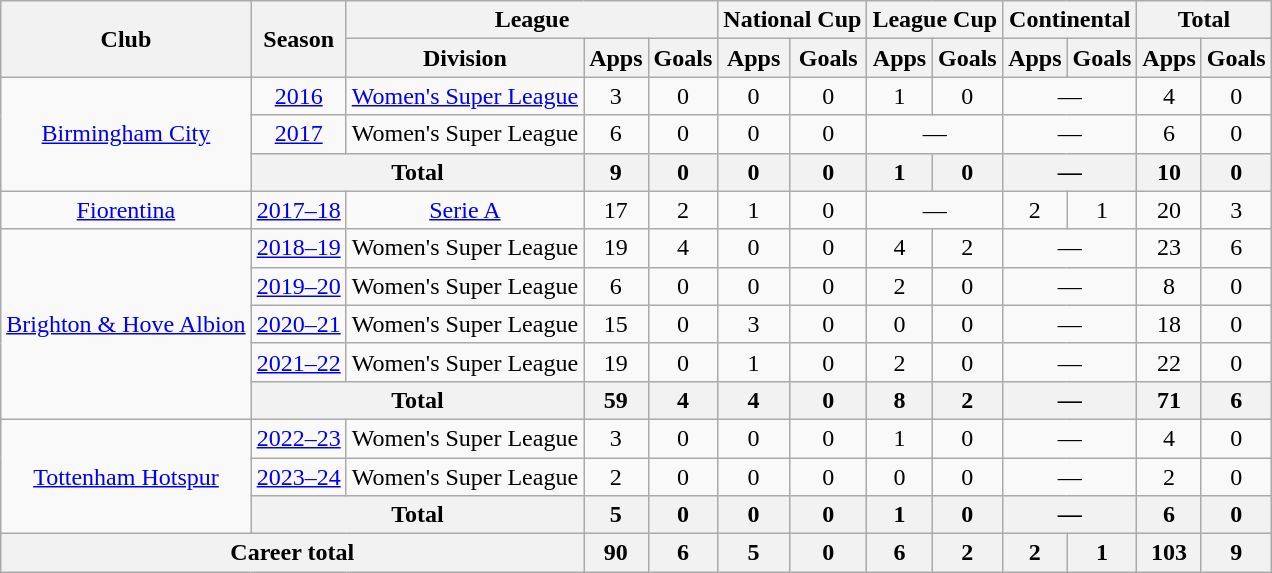<table class="wikitable" style="text-align:center">
<tr>
<th rowspan="2">Club</th>
<th rowspan="2">Season</th>
<th colspan="3">League</th>
<th colspan="2">National Cup </th>
<th colspan="2">League Cup  </th>
<th colspan="2">Continental </th>
<th colspan="2">Total</th>
</tr>
<tr>
<th>Division</th>
<th>Apps</th>
<th>Goals</th>
<th>Apps</th>
<th>Goals</th>
<th>Apps</th>
<th>Goals</th>
<th>Apps</th>
<th>Goals</th>
<th>Apps</th>
<th>Goals</th>
</tr>
<tr>
<td rowspan="3"><a href='#'>Birmingham City</a></td>
<td><a href='#'>2016</a></td>
<td><a href='#'>Women's Super League</a></td>
<td>3</td>
<td>0</td>
<td>0</td>
<td>0</td>
<td>1</td>
<td>0</td>
<td colspan="2">—</td>
<td>4</td>
<td>0</td>
</tr>
<tr>
<td><a href='#'>2017</a></td>
<td>Women's Super League</td>
<td>6</td>
<td>0</td>
<td>0</td>
<td>0</td>
<td colspan="2">—</td>
<td colspan="2">—</td>
<td>6</td>
<td>0</td>
</tr>
<tr>
<th colspan="2">Total</th>
<th>9</th>
<th>0</th>
<th>0</th>
<th>0</th>
<th>1</th>
<th>0</th>
<th colspan="2">—</th>
<th>10</th>
<th>0</th>
</tr>
<tr>
<td><a href='#'>Fiorentina</a></td>
<td><a href='#'>2017–18</a></td>
<td><a href='#'>Serie A</a></td>
<td>17</td>
<td>2</td>
<td>1</td>
<td>0</td>
<td colspan="2">—</td>
<td>2</td>
<td>1</td>
<td>20</td>
<td>3</td>
</tr>
<tr>
<td rowspan="5"><a href='#'>Brighton & Hove Albion</a></td>
<td><a href='#'>2018–19</a></td>
<td>Women's Super League</td>
<td>19</td>
<td>4</td>
<td>0</td>
<td>0</td>
<td>4</td>
<td>2</td>
<td colspan="2">—</td>
<td>23</td>
<td>6</td>
</tr>
<tr>
<td><a href='#'>2019–20</a></td>
<td>Women's Super League</td>
<td>6</td>
<td>0</td>
<td>0</td>
<td>0</td>
<td>2</td>
<td>0</td>
<td colspan="2">—</td>
<td>8</td>
<td>0</td>
</tr>
<tr>
<td><a href='#'>2020–21</a></td>
<td>Women's Super League</td>
<td>15</td>
<td>0</td>
<td>3</td>
<td>0</td>
<td>0</td>
<td>0</td>
<td colspan="2">—</td>
<td>18</td>
<td>0</td>
</tr>
<tr>
<td><a href='#'>2021–22</a></td>
<td>Women's Super League</td>
<td>19</td>
<td>0</td>
<td>1</td>
<td>0</td>
<td>2</td>
<td>0</td>
<td colspan="2">—</td>
<td>22</td>
<td>0</td>
</tr>
<tr>
<th colspan="2">Total</th>
<th>59</th>
<th>4</th>
<th>4</th>
<th>0</th>
<th>8</th>
<th>2</th>
<th colspan="2">—</th>
<th>71</th>
<th>6</th>
</tr>
<tr>
<td rowspan="3"><a href='#'>Tottenham Hotspur</a></td>
<td><a href='#'>2022–23</a></td>
<td>Women's Super League</td>
<td>3</td>
<td>0</td>
<td>0</td>
<td>0</td>
<td>1</td>
<td>0</td>
<td colspan="2">—</td>
<td>4</td>
<td>0</td>
</tr>
<tr>
<td><a href='#'>2023–24</a></td>
<td>Women's Super League</td>
<td>2</td>
<td>0</td>
<td>0</td>
<td>0</td>
<td>0</td>
<td>0</td>
<td colspan="2">—</td>
<td>2</td>
<td>0</td>
</tr>
<tr>
<th colspan="2">Total</th>
<th>5</th>
<th>0</th>
<th>0</th>
<th>0</th>
<th>1</th>
<th>0</th>
<th colspan="2">—</th>
<th>6</th>
<th>0</th>
</tr>
<tr>
<th colspan="3">Career total</th>
<th>90</th>
<th>6</th>
<th>5</th>
<th>0</th>
<th>6</th>
<th>2</th>
<th>2</th>
<th>1</th>
<th>103</th>
<th>9</th>
</tr>
</table>
